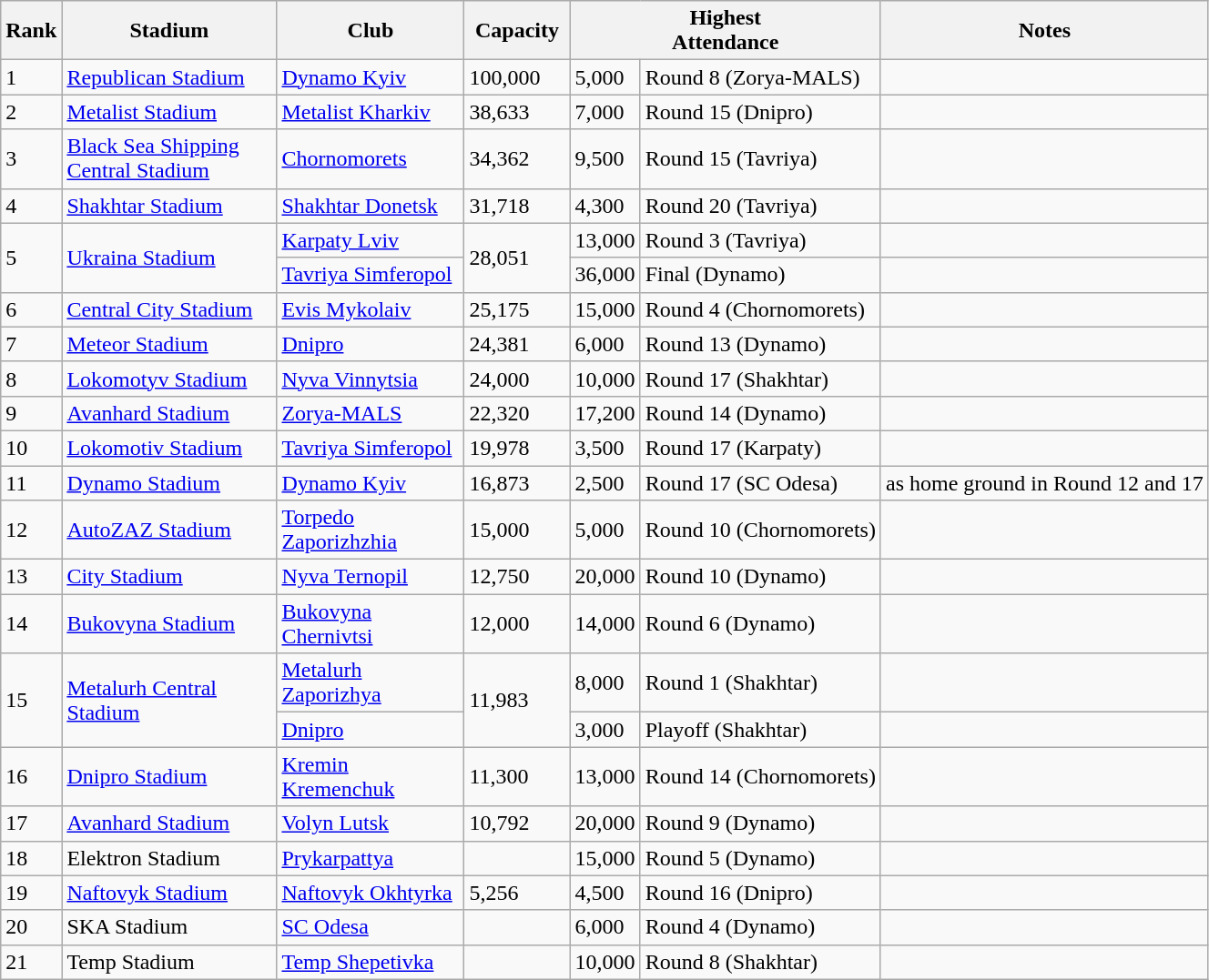<table class="wikitable" style="text-align:left">
<tr>
<th width=18>Rank</th>
<th width=150>Stadium</th>
<th width=130>Club</th>
<th width=70>Capacity</th>
<th width=175 colspan=2>Highest<br>Attendance</th>
<th>Notes</th>
</tr>
<tr>
<td>1</td>
<td><a href='#'>Republican Stadium</a></td>
<td><a href='#'>Dynamo Kyiv</a></td>
<td>100,000</td>
<td>5,000</td>
<td>Round 8 (Zorya-MALS)</td>
<td></td>
</tr>
<tr>
<td>2</td>
<td><a href='#'>Metalist Stadium</a></td>
<td><a href='#'>Metalist Kharkiv</a></td>
<td>38,633</td>
<td>7,000</td>
<td>Round 15 (Dnipro)</td>
<td></td>
</tr>
<tr>
<td>3</td>
<td><a href='#'>Black Sea Shipping Central Stadium</a></td>
<td><a href='#'>Chornomorets</a></td>
<td>34,362</td>
<td>9,500</td>
<td>Round 15 (Tavriya)</td>
<td></td>
</tr>
<tr>
<td>4</td>
<td><a href='#'>Shakhtar Stadium</a></td>
<td><a href='#'>Shakhtar Donetsk</a></td>
<td>31,718</td>
<td>4,300</td>
<td>Round 20 (Tavriya)</td>
<td></td>
</tr>
<tr>
<td rowspan=2>5</td>
<td rowspan=2><a href='#'>Ukraina Stadium</a></td>
<td><a href='#'>Karpaty Lviv</a></td>
<td rowspan=2>28,051</td>
<td>13,000</td>
<td>Round 3 (Tavriya)</td>
<td></td>
</tr>
<tr>
<td><a href='#'>Tavriya Simferopol</a></td>
<td>36,000</td>
<td>Final (Dynamo)</td>
<td></td>
</tr>
<tr>
<td>6</td>
<td><a href='#'>Central City Stadium</a></td>
<td><a href='#'>Evis Mykolaiv</a></td>
<td>25,175</td>
<td>15,000</td>
<td>Round 4 (Chornomorets)</td>
<td></td>
</tr>
<tr>
<td>7</td>
<td><a href='#'>Meteor Stadium</a></td>
<td><a href='#'>Dnipro</a></td>
<td>24,381</td>
<td>6,000</td>
<td>Round 13 (Dynamo)</td>
<td></td>
</tr>
<tr>
<td>8</td>
<td><a href='#'>Lokomotyv Stadium</a></td>
<td><a href='#'>Nyva Vinnytsia</a></td>
<td>24,000</td>
<td>10,000</td>
<td>Round 17 (Shakhtar)</td>
<td></td>
</tr>
<tr>
<td>9</td>
<td><a href='#'>Avanhard Stadium</a></td>
<td><a href='#'>Zorya-MALS</a></td>
<td>22,320</td>
<td>17,200</td>
<td>Round 14 (Dynamo)</td>
<td></td>
</tr>
<tr Valeriy Lobanovskyi Dynamo Stadium>
<td>10</td>
<td><a href='#'>Lokomotiv Stadium</a></td>
<td><a href='#'>Tavriya Simferopol</a></td>
<td>19,978</td>
<td>3,500</td>
<td>Round 17 (Karpaty)</td>
<td></td>
</tr>
<tr>
<td>11</td>
<td><a href='#'>Dynamo Stadium</a></td>
<td><a href='#'>Dynamo Kyiv</a></td>
<td>16,873</td>
<td>2,500</td>
<td>Round 17 (SC Odesa)</td>
<td>as home ground in Round 12 and 17</td>
</tr>
<tr>
<td>12</td>
<td><a href='#'>AutoZAZ Stadium</a></td>
<td><a href='#'>Torpedo Zaporizhzhia</a></td>
<td>15,000</td>
<td>5,000</td>
<td>Round 10 (Chornomorets)</td>
<td></td>
</tr>
<tr>
<td>13</td>
<td><a href='#'>City Stadium</a></td>
<td><a href='#'>Nyva Ternopil</a></td>
<td>12,750</td>
<td>20,000</td>
<td>Round 10 (Dynamo)</td>
<td></td>
</tr>
<tr>
<td>14</td>
<td><a href='#'>Bukovyna Stadium</a></td>
<td><a href='#'>Bukovyna Chernivtsi</a></td>
<td>12,000</td>
<td>14,000</td>
<td>Round 6 (Dynamo)</td>
<td></td>
</tr>
<tr>
<td rowspan=2>15</td>
<td rowspan=2><a href='#'>Metalurh Central Stadium</a></td>
<td><a href='#'>Metalurh Zaporizhya</a></td>
<td rowspan=2>11,983</td>
<td>8,000</td>
<td>Round 1 (Shakhtar)</td>
<td></td>
</tr>
<tr>
<td><a href='#'>Dnipro</a></td>
<td>3,000</td>
<td>Playoff (Shakhtar)</td>
<td></td>
</tr>
<tr>
<td>16</td>
<td><a href='#'>Dnipro Stadium</a></td>
<td><a href='#'>Kremin Kremenchuk</a></td>
<td>11,300</td>
<td>13,000</td>
<td>Round 14 (Chornomorets)</td>
<td></td>
</tr>
<tr>
<td>17</td>
<td><a href='#'>Avanhard Stadium</a></td>
<td><a href='#'>Volyn Lutsk</a></td>
<td>10,792</td>
<td>20,000</td>
<td>Round 9 (Dynamo)</td>
<td></td>
</tr>
<tr>
<td>18</td>
<td>Elektron Stadium</td>
<td><a href='#'>Prykarpattya</a></td>
<td></td>
<td>15,000</td>
<td>Round 5 (Dynamo)</td>
<td></td>
</tr>
<tr>
<td>19</td>
<td><a href='#'>Naftovyk Stadium</a></td>
<td><a href='#'>Naftovyk Okhtyrka</a></td>
<td>5,256</td>
<td>4,500</td>
<td>Round 16 (Dnipro)</td>
<td></td>
</tr>
<tr>
<td>20</td>
<td>SKA Stadium</td>
<td><a href='#'>SC Odesa</a></td>
<td></td>
<td>6,000</td>
<td>Round 4 (Dynamo)</td>
<td></td>
</tr>
<tr>
<td>21</td>
<td>Temp Stadium</td>
<td><a href='#'>Temp Shepetivka</a></td>
<td></td>
<td>10,000</td>
<td>Round 8 (Shakhtar)</td>
<td></td>
</tr>
</table>
